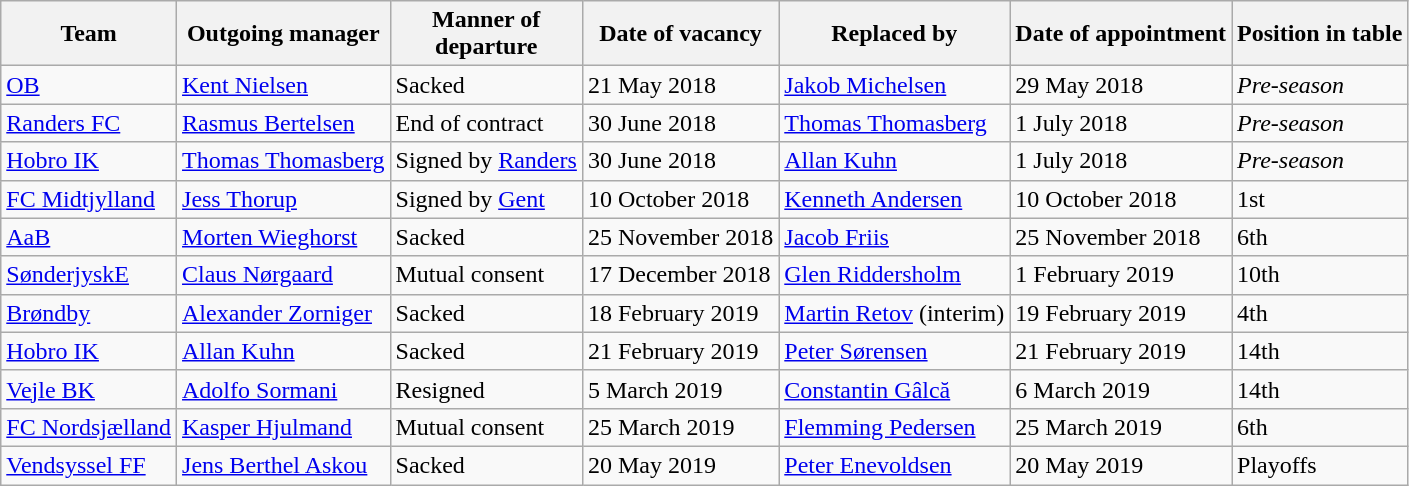<table class="wikitable">
<tr>
<th>Team</th>
<th>Outgoing manager</th>
<th>Manner of<br>departure</th>
<th>Date of vacancy</th>
<th>Replaced by</th>
<th>Date of appointment</th>
<th>Position in table</th>
</tr>
<tr>
<td><a href='#'>OB</a></td>
<td> <a href='#'>Kent Nielsen</a></td>
<td>Sacked</td>
<td>21 May 2018</td>
<td> <a href='#'>Jakob Michelsen</a></td>
<td>29 May 2018</td>
<td><em>Pre-season</em></td>
</tr>
<tr>
<td><a href='#'>Randers FC</a></td>
<td> <a href='#'>Rasmus Bertelsen</a></td>
<td>End of contract</td>
<td>30 June 2018</td>
<td> <a href='#'>Thomas Thomasberg</a></td>
<td>1 July 2018</td>
<td><em>Pre-season</em></td>
</tr>
<tr>
<td><a href='#'>Hobro IK</a></td>
<td> <a href='#'>Thomas Thomasberg</a></td>
<td>Signed by <a href='#'>Randers</a></td>
<td>30 June 2018</td>
<td> <a href='#'>Allan Kuhn</a></td>
<td>1 July 2018</td>
<td><em>Pre-season</em></td>
</tr>
<tr>
<td><a href='#'>FC Midtjylland</a></td>
<td> <a href='#'>Jess Thorup</a></td>
<td>Signed by <a href='#'>Gent</a></td>
<td>10 October 2018</td>
<td> <a href='#'>Kenneth Andersen</a></td>
<td>10 October 2018</td>
<td>1st</td>
</tr>
<tr>
<td><a href='#'>AaB</a></td>
<td> <a href='#'>Morten Wieghorst</a></td>
<td>Sacked</td>
<td>25 November 2018</td>
<td> <a href='#'>Jacob Friis</a></td>
<td>25 November 2018</td>
<td>6th</td>
</tr>
<tr>
<td><a href='#'>SønderjyskE</a></td>
<td> <a href='#'>Claus Nørgaard</a></td>
<td>Mutual consent</td>
<td>17 December 2018</td>
<td> <a href='#'>Glen Riddersholm</a></td>
<td>1 February 2019</td>
<td>10th</td>
</tr>
<tr>
<td><a href='#'>Brøndby</a></td>
<td> <a href='#'>Alexander Zorniger</a></td>
<td>Sacked</td>
<td>18 February 2019</td>
<td> <a href='#'>Martin Retov</a> (interim)</td>
<td>19 February 2019</td>
<td>4th</td>
</tr>
<tr>
<td><a href='#'>Hobro IK</a></td>
<td> <a href='#'>Allan Kuhn</a></td>
<td>Sacked</td>
<td>21 February 2019</td>
<td> <a href='#'>Peter Sørensen</a></td>
<td>21 February 2019</td>
<td>14th</td>
</tr>
<tr>
<td><a href='#'>Vejle BK</a></td>
<td> <a href='#'>Adolfo Sormani</a></td>
<td>Resigned</td>
<td>5 March 2019</td>
<td> <a href='#'>Constantin Gâlcă</a></td>
<td>6 March 2019</td>
<td>14th</td>
</tr>
<tr>
<td><a href='#'>FC Nordsjælland</a></td>
<td> <a href='#'>Kasper Hjulmand</a></td>
<td>Mutual consent</td>
<td>25 March 2019</td>
<td> <a href='#'>Flemming Pedersen</a></td>
<td>25 March 2019</td>
<td>6th</td>
</tr>
<tr>
<td><a href='#'>Vendsyssel FF</a></td>
<td> <a href='#'>Jens Berthel Askou</a></td>
<td>Sacked</td>
<td>20 May 2019</td>
<td> <a href='#'>Peter Enevoldsen</a></td>
<td>20 May 2019</td>
<td>Playoffs</td>
</tr>
</table>
